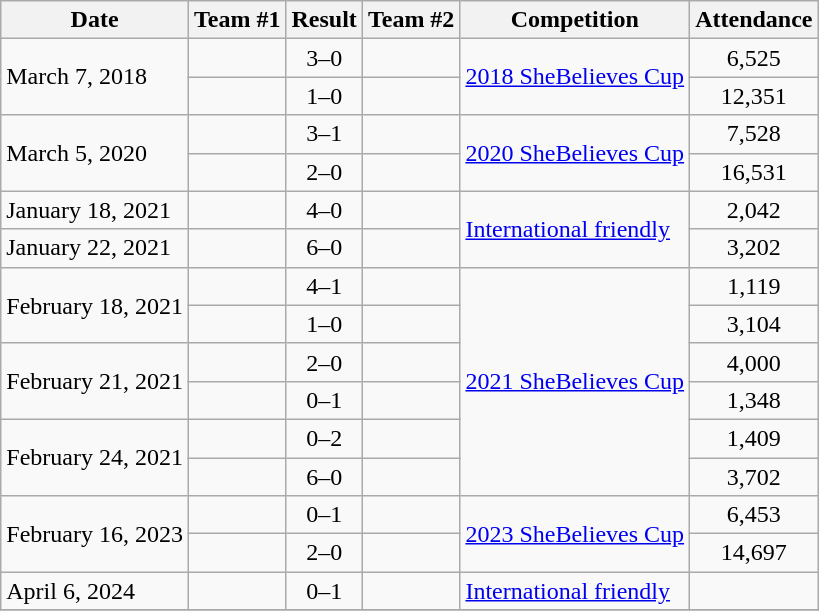<table class="wikitable">
<tr>
<th>Date</th>
<th>Team #1</th>
<th>Result</th>
<th>Team #2</th>
<th>Competition</th>
<th>Attendance</th>
</tr>
<tr>
<td rowspan="2">March 7, 2018</td>
<td></td>
<td style="text-align:center;">3–0</td>
<td></td>
<td rowspan="2"><a href='#'>2018 SheBelieves Cup</a></td>
<td style="text-align:center;">6,525</td>
</tr>
<tr>
<td></td>
<td style="text-align:center;">1–0</td>
<td></td>
<td style="text-align:center;">12,351</td>
</tr>
<tr>
<td rowspan="2">March 5, 2020</td>
<td></td>
<td style="text-align:center;">3–1</td>
<td></td>
<td rowspan="2"><a href='#'>2020 SheBelieves Cup</a></td>
<td style="text-align:center;">7,528</td>
</tr>
<tr>
<td></td>
<td style="text-align:center;">2–0</td>
<td></td>
<td style="text-align:center;">16,531</td>
</tr>
<tr>
<td>January 18, 2021</td>
<td></td>
<td style="text-align:center;">4–0</td>
<td></td>
<td rowspan="2"><a href='#'>International friendly</a></td>
<td style="text-align:center;">2,042</td>
</tr>
<tr>
<td>January 22, 2021</td>
<td></td>
<td style="text-align:center;">6–0</td>
<td></td>
<td style="text-align:center;">3,202</td>
</tr>
<tr>
<td rowspan="2">February 18, 2021</td>
<td></td>
<td style="text-align:center;">4–1</td>
<td></td>
<td rowspan="6"><a href='#'>2021 SheBelieves Cup</a></td>
<td style="text-align:center;">1,119</td>
</tr>
<tr>
<td></td>
<td style="text-align:center;">1–0</td>
<td></td>
<td style="text-align:center;">3,104</td>
</tr>
<tr>
<td rowspan="2">February 21, 2021</td>
<td></td>
<td style="text-align:center;">2–0</td>
<td></td>
<td style="text-align:center;">4,000</td>
</tr>
<tr>
<td></td>
<td style="text-align:center;">0–1</td>
<td></td>
<td style="text-align:center;">1,348</td>
</tr>
<tr>
<td rowspan="2">February 24, 2021</td>
<td></td>
<td style="text-align:center;">0–2</td>
<td></td>
<td style="text-align:center;">1,409</td>
</tr>
<tr>
<td></td>
<td style="text-align:center;">6–0</td>
<td></td>
<td style="text-align:center;">3,702</td>
</tr>
<tr>
<td rowspan="2">February 16, 2023</td>
<td></td>
<td style="text-align:center;">0–1</td>
<td></td>
<td rowspan="2"><a href='#'>2023 SheBelieves Cup</a></td>
<td style="text-align:center;">6,453</td>
</tr>
<tr>
<td></td>
<td style="text-align:center;">2–0</td>
<td></td>
<td style="text-align:center;">14,697</td>
</tr>
<tr>
<td>April 6, 2024</td>
<td></td>
<td style="text-align:center;">0–1</td>
<td></td>
<td><a href='#'>International friendly</a></td>
<td style="text-align:center;"></td>
</tr>
<tr>
</tr>
</table>
